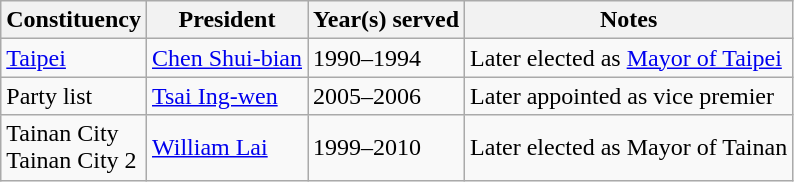<table class=wikitable>
<tr>
<th>Constituency</th>
<th>President</th>
<th>Year(s) served</th>
<th>Notes</th>
</tr>
<tr>
<td><a href='#'>Taipei</a></td>
<td><a href='#'>Chen Shui-bian</a></td>
<td>1990–1994</td>
<td>Later elected as <a href='#'>Mayor of Taipei</a></td>
</tr>
<tr>
<td>Party list</td>
<td><a href='#'>Tsai Ing-wen</a></td>
<td>2005–2006</td>
<td>Later appointed as vice premier</td>
</tr>
<tr>
<td>Tainan City<br>Tainan City 2</td>
<td><a href='#'>William Lai</a></td>
<td>1999–2010</td>
<td>Later elected as Mayor of Tainan</td>
</tr>
</table>
